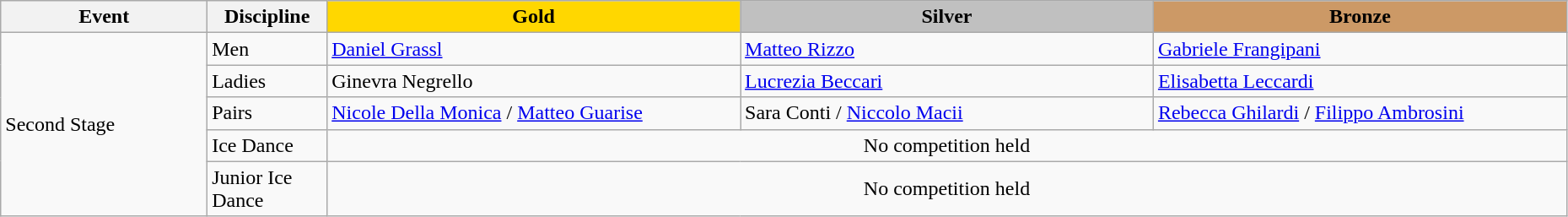<table class="wikitable" style="width:98%;">
<tr>
<th style="width:10%;">Event</th>
<th style="width:5%;">Discipline</th>
<td style="text-align:center; width:20%; background:gold;"><strong>Gold</strong></td>
<td style="text-align:center; width:20%; background:silver;"><strong>Silver</strong></td>
<td style="text-align:center; width:20%; background:#c96;"><strong>Bronze</strong></td>
</tr>
<tr>
<td rowspan="5">Second Stage</td>
<td>Men</td>
<td> <a href='#'>Daniel Grassl</a></td>
<td> <a href='#'>Matteo Rizzo</a></td>
<td> <a href='#'>Gabriele Frangipani</a></td>
</tr>
<tr>
<td>Ladies</td>
<td> Ginevra Negrello</td>
<td> <a href='#'>Lucrezia Beccari</a></td>
<td> <a href='#'>Elisabetta Leccardi</a></td>
</tr>
<tr>
<td>Pairs</td>
<td> <a href='#'>Nicole Della Monica</a> / <a href='#'>Matteo Guarise</a></td>
<td> Sara Conti / <a href='#'>Niccolo Macii</a></td>
<td> <a href='#'>Rebecca Ghilardi</a> / <a href='#'>Filippo Ambrosini</a></td>
</tr>
<tr>
<td>Ice Dance</td>
<td colspan="3"; style="text-align:center">No competition held</td>
</tr>
<tr>
<td>Junior Ice Dance</td>
<td colspan="3"; style="text-align:center">No competition held</td>
</tr>
</table>
